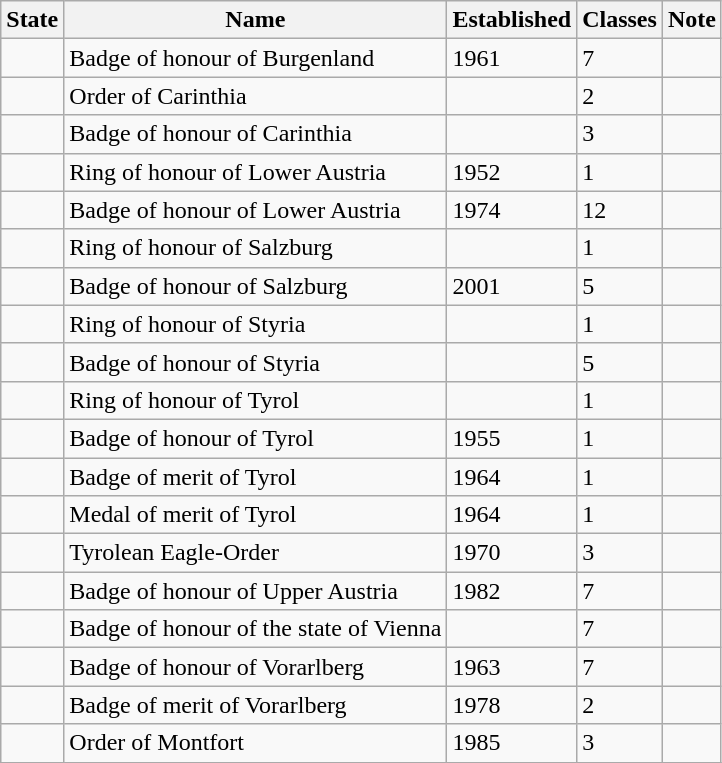<table class="wikitable sortable">
<tr>
<th>State</th>
<th>Name</th>
<th>Established</th>
<th>Classes</th>
<th>Note</th>
</tr>
<tr>
<td></td>
<td>Badge of honour of Burgenland</td>
<td>1961</td>
<td>7</td>
<td></td>
</tr>
<tr>
<td></td>
<td>Order of Carinthia</td>
<td></td>
<td>2</td>
<td></td>
</tr>
<tr>
<td></td>
<td>Badge of honour of Carinthia</td>
<td></td>
<td>3</td>
<td></td>
</tr>
<tr>
<td></td>
<td>Ring of honour of Lower Austria</td>
<td>1952</td>
<td>1</td>
<td></td>
</tr>
<tr>
<td></td>
<td>Badge of honour of Lower Austria</td>
<td>1974</td>
<td>12</td>
<td></td>
</tr>
<tr>
<td></td>
<td>Ring of honour of Salzburg</td>
<td></td>
<td>1</td>
<td></td>
</tr>
<tr>
<td></td>
<td>Badge of honour of Salzburg</td>
<td>2001</td>
<td>5</td>
<td></td>
</tr>
<tr>
<td></td>
<td>Ring of honour of Styria</td>
<td></td>
<td>1</td>
<td></td>
</tr>
<tr>
<td></td>
<td>Badge of honour of Styria</td>
<td></td>
<td>5</td>
<td></td>
</tr>
<tr>
<td></td>
<td>Ring of honour of Tyrol</td>
<td></td>
<td>1</td>
<td></td>
</tr>
<tr>
<td></td>
<td>Badge of honour of Tyrol</td>
<td>1955</td>
<td>1</td>
<td></td>
</tr>
<tr>
<td></td>
<td>Badge of merit of Tyrol</td>
<td>1964</td>
<td>1</td>
<td></td>
</tr>
<tr>
<td></td>
<td>Medal of merit of Tyrol</td>
<td>1964</td>
<td>1</td>
<td></td>
</tr>
<tr>
<td></td>
<td>Tyrolean Eagle-Order</td>
<td>1970</td>
<td>3</td>
<td></td>
</tr>
<tr>
<td></td>
<td>Badge of honour of Upper Austria</td>
<td>1982</td>
<td>7</td>
<td></td>
</tr>
<tr>
<td></td>
<td>Badge of honour of the state of Vienna</td>
<td></td>
<td>7</td>
<td></td>
</tr>
<tr>
<td></td>
<td>Badge of honour of Vorarlberg</td>
<td>1963</td>
<td>7</td>
<td></td>
</tr>
<tr>
<td></td>
<td>Badge of merit of Vorarlberg</td>
<td>1978</td>
<td>2</td>
<td></td>
</tr>
<tr>
<td></td>
<td>Order of Montfort</td>
<td>1985</td>
<td>3</td>
<td></td>
</tr>
<tr>
</tr>
</table>
